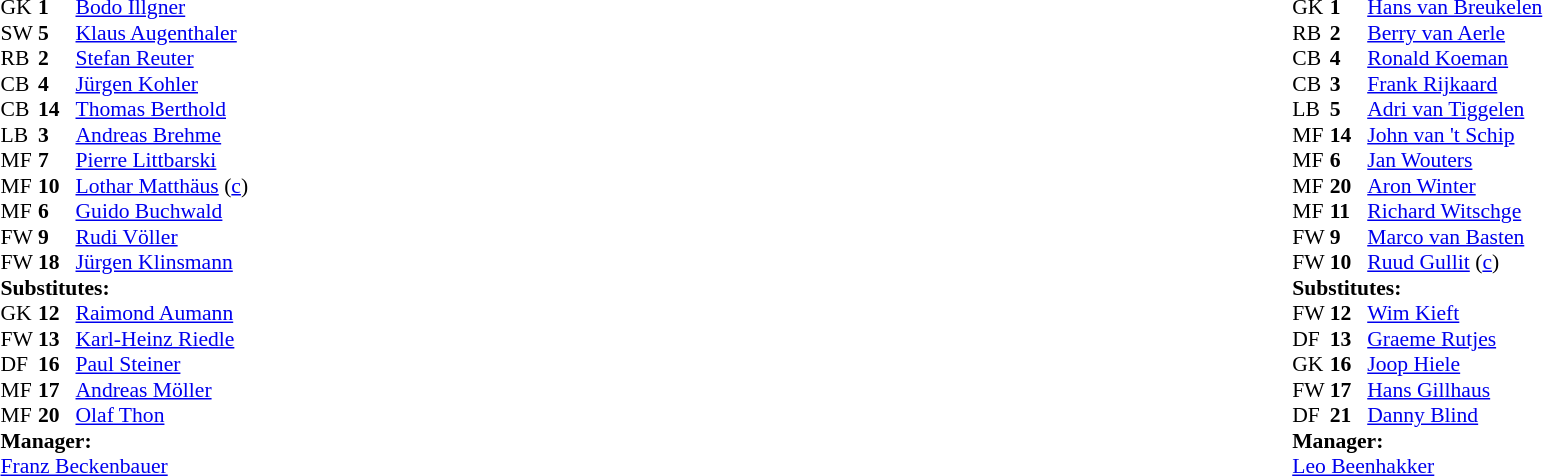<table width="100%">
<tr>
<td valign="top" width="50%"><br><table style="font-size: 90%" cellspacing="0" cellpadding="0">
<tr>
<th width="25"></th>
<th width="25"></th>
</tr>
<tr>
<td>GK</td>
<td><strong>1</strong></td>
<td><a href='#'>Bodo Illgner</a></td>
</tr>
<tr>
<td>SW</td>
<td><strong>5</strong></td>
<td><a href='#'>Klaus Augenthaler</a></td>
</tr>
<tr>
<td>RB</td>
<td><strong>2</strong></td>
<td><a href='#'>Stefan Reuter</a></td>
</tr>
<tr>
<td>CB</td>
<td><strong>4</strong></td>
<td><a href='#'>Jürgen Kohler</a></td>
</tr>
<tr>
<td>CB</td>
<td><strong>14</strong></td>
<td><a href='#'>Thomas Berthold</a></td>
</tr>
<tr>
<td>LB</td>
<td><strong>3</strong></td>
<td><a href='#'>Andreas Brehme</a></td>
</tr>
<tr>
<td>MF</td>
<td><strong>7</strong></td>
<td><a href='#'>Pierre Littbarski</a></td>
</tr>
<tr>
<td>MF</td>
<td><strong>10</strong></td>
<td><a href='#'>Lothar Matthäus</a> (<a href='#'>c</a>)</td>
<td></td>
</tr>
<tr>
<td>MF</td>
<td><strong>6</strong></td>
<td><a href='#'>Guido Buchwald</a></td>
</tr>
<tr>
<td>FW</td>
<td><strong>9</strong></td>
<td><a href='#'>Rudi Völler</a></td>
<td></td>
</tr>
<tr>
<td>FW</td>
<td><strong>18</strong></td>
<td><a href='#'>Jürgen Klinsmann</a></td>
<td></td>
<td></td>
</tr>
<tr>
<td colspan=3><strong>Substitutes:</strong></td>
</tr>
<tr>
<td>GK</td>
<td><strong>12</strong></td>
<td><a href='#'>Raimond Aumann</a></td>
</tr>
<tr>
<td>FW</td>
<td><strong>13</strong></td>
<td><a href='#'>Karl-Heinz Riedle</a></td>
<td></td>
<td></td>
</tr>
<tr>
<td>DF</td>
<td><strong>16</strong></td>
<td><a href='#'>Paul Steiner</a></td>
</tr>
<tr>
<td>MF</td>
<td><strong>17</strong></td>
<td><a href='#'>Andreas Möller</a></td>
</tr>
<tr>
<td>MF</td>
<td><strong>20</strong></td>
<td><a href='#'>Olaf Thon</a></td>
</tr>
<tr>
<td colspan=3><strong>Manager:</strong></td>
</tr>
<tr>
<td colspan="4"><a href='#'>Franz Beckenbauer</a></td>
</tr>
</table>
</td>
<td valign="top" width="50%"><br><table style="font-size: 90%" cellspacing="0" cellpadding="0" align=center>
<tr>
<th width="25"></th>
<th width="25"></th>
</tr>
<tr>
<td>GK</td>
<td><strong>1</strong></td>
<td><a href='#'>Hans van Breukelen</a></td>
</tr>
<tr>
<td>RB</td>
<td><strong>2</strong></td>
<td><a href='#'>Berry van Aerle</a></td>
<td></td>
<td></td>
</tr>
<tr>
<td>CB</td>
<td><strong>4</strong></td>
<td><a href='#'>Ronald Koeman</a></td>
</tr>
<tr>
<td>CB</td>
<td><strong>3</strong></td>
<td><a href='#'>Frank Rijkaard</a></td>
<td></td>
</tr>
<tr>
<td>LB</td>
<td><strong>5</strong></td>
<td><a href='#'>Adri van Tiggelen</a></td>
</tr>
<tr>
<td>MF</td>
<td><strong>14</strong></td>
<td><a href='#'>John van 't Schip</a></td>
</tr>
<tr>
<td>MF</td>
<td><strong>6</strong></td>
<td><a href='#'>Jan Wouters</a></td>
<td></td>
</tr>
<tr>
<td>MF</td>
<td><strong>20</strong></td>
<td><a href='#'>Aron Winter</a></td>
</tr>
<tr>
<td>MF</td>
<td><strong>11</strong></td>
<td><a href='#'>Richard Witschge</a></td>
<td></td>
<td></td>
</tr>
<tr>
<td>FW</td>
<td><strong>9</strong></td>
<td><a href='#'>Marco van Basten</a></td>
<td></td>
</tr>
<tr>
<td>FW</td>
<td><strong>10</strong></td>
<td><a href='#'>Ruud Gullit</a> (<a href='#'>c</a>)</td>
</tr>
<tr>
<td colspan=3><strong>Substitutes:</strong></td>
</tr>
<tr>
<td>FW</td>
<td><strong>12</strong></td>
<td><a href='#'>Wim Kieft</a></td>
<td></td>
<td></td>
</tr>
<tr>
<td>DF</td>
<td><strong>13</strong></td>
<td><a href='#'>Graeme Rutjes</a></td>
<td></td>
<td></td>
</tr>
<tr>
<td>GK</td>
<td><strong>16</strong></td>
<td><a href='#'>Joop Hiele</a></td>
<td></td>
<td></td>
</tr>
<tr>
<td>FW</td>
<td><strong>17</strong></td>
<td><a href='#'>Hans Gillhaus</a></td>
<td></td>
<td></td>
</tr>
<tr>
<td>DF</td>
<td><strong>21</strong></td>
<td><a href='#'>Danny Blind</a></td>
<td></td>
<td></td>
</tr>
<tr>
<td colspan=3><strong>Manager:</strong></td>
</tr>
<tr>
<td colspan="4"><a href='#'>Leo Beenhakker</a></td>
</tr>
</table>
</td>
</tr>
</table>
